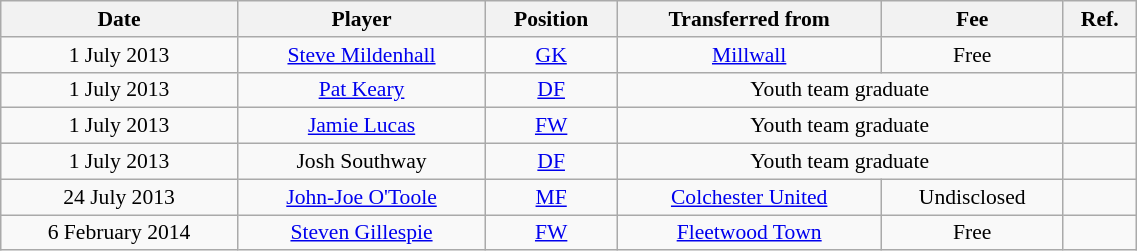<table class="wikitable"  style="text-align:center; font-size:90%; width:60%;">
<tr>
<th>Date</th>
<th>Player</th>
<th>Position</th>
<th>Transferred from</th>
<th>Fee</th>
<th>Ref.</th>
</tr>
<tr>
<td>1 July 2013</td>
<td><a href='#'>Steve Mildenhall</a></td>
<td><a href='#'>GK</a></td>
<td><a href='#'>Millwall</a></td>
<td>Free</td>
<td></td>
</tr>
<tr>
<td>1 July 2013</td>
<td><a href='#'>Pat Keary</a></td>
<td><a href='#'>DF</a></td>
<td colspan=2>Youth team graduate</td>
<td></td>
</tr>
<tr>
<td>1 July 2013</td>
<td><a href='#'>Jamie Lucas</a></td>
<td><a href='#'>FW</a></td>
<td colspan=2>Youth team graduate</td>
<td></td>
</tr>
<tr>
<td>1 July 2013</td>
<td>Josh Southway</td>
<td><a href='#'>DF</a></td>
<td colspan=2>Youth team graduate</td>
<td></td>
</tr>
<tr>
<td>24 July 2013</td>
<td><a href='#'>John-Joe O'Toole</a></td>
<td><a href='#'>MF</a></td>
<td><a href='#'>Colchester United</a></td>
<td>Undisclosed</td>
<td></td>
</tr>
<tr>
<td>6 February 2014</td>
<td><a href='#'>Steven Gillespie</a></td>
<td><a href='#'>FW</a></td>
<td><a href='#'>Fleetwood Town</a></td>
<td>Free</td>
<td></td>
</tr>
</table>
